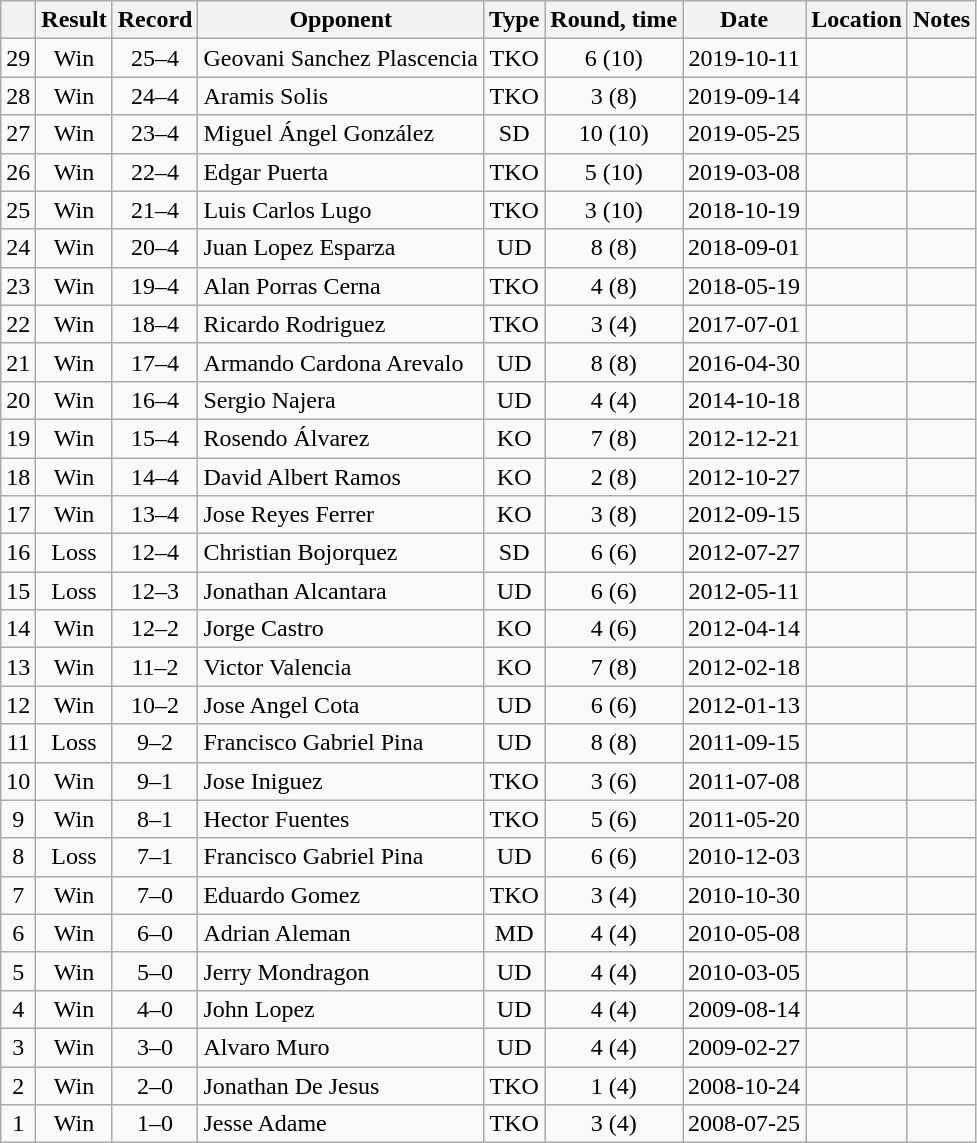<table class=wikitable style=text-align:center>
<tr>
<th></th>
<th>Result</th>
<th>Record</th>
<th>Opponent</th>
<th>Type</th>
<th>Round, time</th>
<th>Date</th>
<th>Location</th>
<th>Notes</th>
</tr>
<tr>
<td>29</td>
<td>Win</td>
<td>25–4</td>
<td align=left>Geovani Sanchez Plascencia</td>
<td>TKO</td>
<td>6 (10)</td>
<td>2019-10-11</td>
<td align=left></td>
<td align=left></td>
</tr>
<tr>
<td>28</td>
<td>Win</td>
<td>24–4</td>
<td align=left>Aramis Solis</td>
<td>TKO</td>
<td>3 (8)</td>
<td>2019-09-14</td>
<td align=left></td>
<td align=left></td>
</tr>
<tr>
<td>27</td>
<td>Win</td>
<td>23–4</td>
<td align=left>Miguel Ángel González</td>
<td>SD</td>
<td>10 (10)</td>
<td>2019-05-25</td>
<td align=left></td>
<td align=left></td>
</tr>
<tr>
<td>26</td>
<td>Win</td>
<td>22–4</td>
<td align=left>Edgar Puerta</td>
<td>TKO</td>
<td>5 (10)</td>
<td>2019-03-08</td>
<td align=left></td>
<td align=left></td>
</tr>
<tr>
<td>25</td>
<td>Win</td>
<td>21–4</td>
<td align=left>Luis Carlos Lugo</td>
<td>TKO</td>
<td>3 (10)</td>
<td>2018-10-19</td>
<td align=left></td>
<td align=left></td>
</tr>
<tr>
<td>24</td>
<td>Win</td>
<td>20–4</td>
<td align=left>Juan Lopez Esparza</td>
<td>UD</td>
<td>8 (8)</td>
<td>2018-09-01</td>
<td align=left></td>
<td align=left></td>
</tr>
<tr>
<td>23</td>
<td>Win</td>
<td>19–4</td>
<td align=left>Alan Porras Cerna</td>
<td>TKO</td>
<td>4 (8)</td>
<td>2018-05-19</td>
<td align=left></td>
<td align=left></td>
</tr>
<tr>
<td>22</td>
<td>Win</td>
<td>18–4</td>
<td align=left>Ricardo Rodriguez</td>
<td>TKO</td>
<td>3 (4)</td>
<td>2017-07-01</td>
<td align=left></td>
<td align=left></td>
</tr>
<tr>
<td>21</td>
<td>Win</td>
<td>17–4</td>
<td align=left>Armando Cardona Arevalo</td>
<td>UD</td>
<td>8 (8)</td>
<td>2016-04-30</td>
<td align=left></td>
<td align=left></td>
</tr>
<tr>
<td>20</td>
<td>Win</td>
<td>16–4</td>
<td align=left>Sergio Najera</td>
<td>UD</td>
<td>4 (4)</td>
<td>2014-10-18</td>
<td align=left></td>
<td align=left></td>
</tr>
<tr>
<td>19</td>
<td>Win</td>
<td>15–4</td>
<td align=left>Rosendo Álvarez</td>
<td>KO</td>
<td>7 (8)</td>
<td>2012-12-21</td>
<td align=left></td>
<td align=left></td>
</tr>
<tr>
<td>18</td>
<td>Win</td>
<td>14–4</td>
<td align=left>David Albert Ramos</td>
<td>KO</td>
<td>2 (8)</td>
<td>2012-10-27</td>
<td align=left></td>
<td align=left></td>
</tr>
<tr>
<td>17</td>
<td>Win</td>
<td>13–4</td>
<td align=left>Jose Reyes Ferrer</td>
<td>KO</td>
<td>3 (8)</td>
<td>2012-09-15</td>
<td align=left></td>
<td align=left></td>
</tr>
<tr>
<td>16</td>
<td>Loss</td>
<td>12–4</td>
<td align=left>Christian Bojorquez</td>
<td>SD</td>
<td>6 (6)</td>
<td>2012-07-27</td>
<td align=left></td>
<td align=left></td>
</tr>
<tr>
<td>15</td>
<td>Loss</td>
<td>12–3</td>
<td align=left>Jonathan Alcantara</td>
<td>UD</td>
<td>6 (6)</td>
<td>2012-05-11</td>
<td align=left></td>
<td align=left></td>
</tr>
<tr>
<td>14</td>
<td>Win</td>
<td>12–2</td>
<td align=left>Jorge Castro</td>
<td>KO</td>
<td>4 (6)</td>
<td>2012-04-14</td>
<td align=left></td>
<td align=left></td>
</tr>
<tr>
<td>13</td>
<td>Win</td>
<td>11–2</td>
<td align=left>Victor Valencia</td>
<td>KO</td>
<td>7 (8)</td>
<td>2012-02-18</td>
<td align=left></td>
<td align=left></td>
</tr>
<tr>
<td>12</td>
<td>Win</td>
<td>10–2</td>
<td align=left>Jose Angel Cota</td>
<td>UD</td>
<td>6 (6)</td>
<td>2012-01-13</td>
<td align=left></td>
<td align=left></td>
</tr>
<tr>
<td>11</td>
<td>Loss</td>
<td>9–2</td>
<td align=left>Francisco Gabriel Pina</td>
<td>UD</td>
<td>8 (8)</td>
<td>2011-09-15</td>
<td align=left></td>
<td align=left></td>
</tr>
<tr>
<td>10</td>
<td>Win</td>
<td>9–1</td>
<td align=left>Jose Iniguez</td>
<td>TKO</td>
<td>3 (6)</td>
<td>2011-07-08</td>
<td align=left></td>
<td align=left></td>
</tr>
<tr>
<td>9</td>
<td>Win</td>
<td>8–1</td>
<td align=left>Hector Fuentes</td>
<td>TKO</td>
<td>5 (6)</td>
<td>2011-05-20</td>
<td align=left></td>
<td align=left></td>
</tr>
<tr>
<td>8</td>
<td>Loss</td>
<td>7–1</td>
<td align=left>Francisco Gabriel Pina</td>
<td>UD</td>
<td>6 (6)</td>
<td>2010-12-03</td>
<td align=left></td>
<td align=left></td>
</tr>
<tr>
<td>7</td>
<td>Win</td>
<td>7–0</td>
<td align=left>Eduardo Gomez</td>
<td>TKO</td>
<td>3 (4)</td>
<td>2010-10-30</td>
<td align=left></td>
<td align=left></td>
</tr>
<tr>
<td>6</td>
<td>Win</td>
<td>6–0</td>
<td align=left>Adrian Aleman</td>
<td>MD</td>
<td>4 (4)</td>
<td>2010-05-08</td>
<td align=left></td>
<td align=left></td>
</tr>
<tr>
<td>5</td>
<td>Win</td>
<td>5–0</td>
<td align=left>Jerry Mondragon</td>
<td>UD</td>
<td>4 (4)</td>
<td>2010-03-05</td>
<td align=left></td>
<td align=left></td>
</tr>
<tr>
<td>4</td>
<td>Win</td>
<td>4–0</td>
<td align=left>John Lopez</td>
<td>UD</td>
<td>4 (4)</td>
<td>2009-08-14</td>
<td align=left></td>
<td align=left></td>
</tr>
<tr>
<td>3</td>
<td>Win</td>
<td>3–0</td>
<td align=left>Alvaro Muro</td>
<td>UD</td>
<td>4 (4)</td>
<td>2009-02-27</td>
<td align=left></td>
<td align=left></td>
</tr>
<tr>
<td>2</td>
<td>Win</td>
<td>2–0</td>
<td align=left>Jonathan De Jesus</td>
<td>TKO</td>
<td>1 (4)</td>
<td>2008-10-24</td>
<td align=left></td>
<td align=left></td>
</tr>
<tr>
<td>1</td>
<td>Win</td>
<td>1–0</td>
<td align=left>Jesse Adame</td>
<td>TKO</td>
<td>3 (4)</td>
<td>2008-07-25</td>
<td align=left></td>
<td align=left></td>
</tr>
</table>
